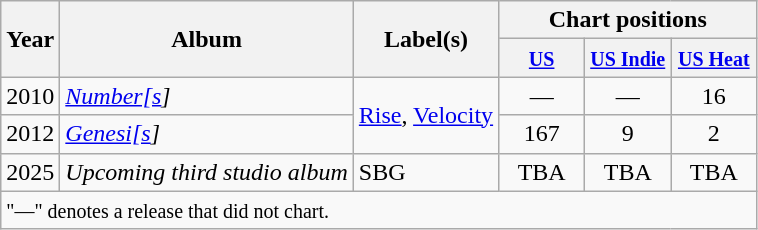<table class="wikitable">
<tr>
<th rowspan="2">Year</th>
<th rowspan="2">Album</th>
<th rowspan="2">Label(s)</th>
<th colspan="3">Chart positions</th>
</tr>
<tr>
<th style="width:50px;"><small><a href='#'>US</a></small></th>
<th style="width:50px;"><small><a href='#'>US Indie</a></small></th>
<th style="width:50px;"><small><a href='#'>US Heat</a></small></th>
</tr>
<tr>
<td>2010</td>
<td><em><a href='#'>Number[s</a>]</em></td>
<td rowspan="2"><a href='#'>Rise</a>, <a href='#'>Velocity</a></td>
<td style="text-align:center;">—</td>
<td style="text-align:center;">—</td>
<td style="text-align:center;">16</td>
</tr>
<tr>
<td>2012</td>
<td><em><a href='#'>Genesi[s</a>]</em></td>
<td style="text-align:center;">167</td>
<td style="text-align:center;">9</td>
<td style="text-align:center;">2</td>
</tr>
<tr>
<td>2025</td>
<td><em>Upcoming third studio album</em></td>
<td rowspan="1">SBG</td>
<td style="text-align:center;">TBA</td>
<td style="text-align:center;">TBA</td>
<td style="text-align:center;">TBA</td>
</tr>
<tr>
<td colspan="8"><small>"—" denotes a release that did not chart.</small></td>
</tr>
</table>
